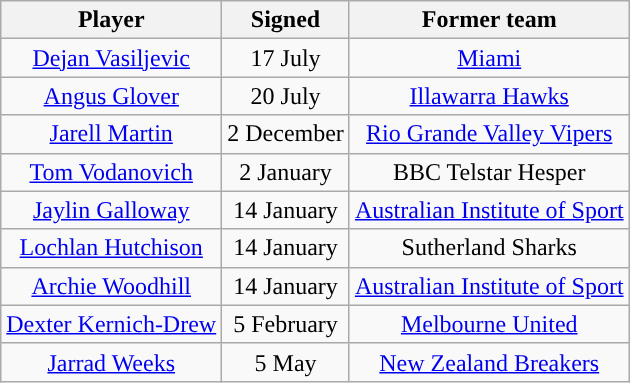<table class="wikitable sortable sortable" style="text-align: center">
<tr>
<th>Player</th>
<th>Signed</th>
<th>Former team</th>
</tr>
<tr>
<td><a href='#'>Dejan Vasiljevic</a></td>
<td>17 July</td>
<td><a href='#'>Miami</a></td>
</tr>
<tr>
<td><a href='#'>Angus Glover</a></td>
<td>20 July</td>
<td><a href='#'>Illawarra Hawks</a></td>
</tr>
<tr>
<td><a href='#'>Jarell Martin</a></td>
<td>2 December</td>
<td><a href='#'>Rio Grande Valley Vipers</a></td>
</tr>
<tr>
<td><a href='#'>Tom Vodanovich</a></td>
<td>2 January</td>
<td>BBC Telstar Hesper</td>
</tr>
<tr>
<td><a href='#'>Jaylin Galloway</a></td>
<td>14 January</td>
<td><a href='#'>Australian Institute of Sport</a></td>
</tr>
<tr>
<td><a href='#'>Lochlan Hutchison</a></td>
<td>14 January</td>
<td>Sutherland Sharks</td>
</tr>
<tr>
<td><a href='#'>Archie Woodhill</a></td>
<td>14 January</td>
<td><a href='#'>Australian Institute of Sport</a></td>
</tr>
<tr>
<td><a href='#'>Dexter Kernich-Drew</a></td>
<td>5 February</td>
<td><a href='#'>Melbourne United</a></td>
</tr>
<tr>
<td><a href='#'>Jarrad Weeks</a></td>
<td>5 May</td>
<td><a href='#'>New Zealand Breakers</a></td>
</tr>
</table>
